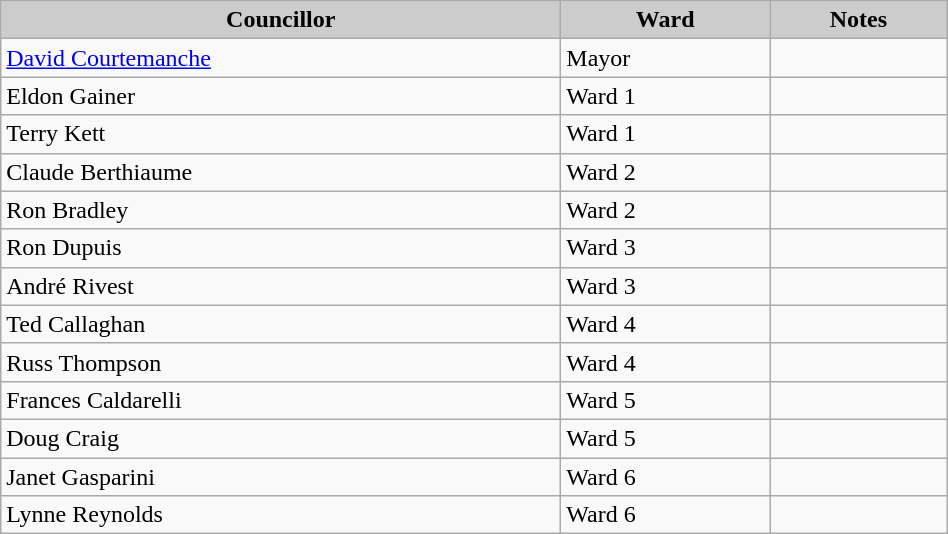<table class="wikitable" width=50%>
<tr>
<th style="background:#cccccc;"><strong>Councillor</strong></th>
<th style="background:#cccccc;"><strong>Ward</strong></th>
<th style="background:#cccccc;"><strong>Notes</strong></th>
</tr>
<tr>
<td><a href='#'>David Courtemanche</a></td>
<td>Mayor</td>
<td></td>
</tr>
<tr>
<td>Eldon Gainer</td>
<td>Ward 1</td>
<td></td>
</tr>
<tr>
<td>Terry Kett</td>
<td>Ward 1</td>
<td></td>
</tr>
<tr>
<td>Claude Berthiaume</td>
<td>Ward 2</td>
<td></td>
</tr>
<tr>
<td>Ron Bradley</td>
<td>Ward 2</td>
<td></td>
</tr>
<tr>
<td>Ron Dupuis</td>
<td>Ward 3</td>
<td></td>
</tr>
<tr>
<td>André Rivest</td>
<td>Ward 3</td>
<td></td>
</tr>
<tr>
<td>Ted Callaghan</td>
<td>Ward 4</td>
<td></td>
</tr>
<tr>
<td>Russ Thompson</td>
<td>Ward 4</td>
<td></td>
</tr>
<tr>
<td>Frances Caldarelli</td>
<td>Ward 5</td>
<td></td>
</tr>
<tr>
<td>Doug Craig</td>
<td>Ward 5</td>
<td></td>
</tr>
<tr>
<td>Janet Gasparini</td>
<td>Ward 6</td>
<td></td>
</tr>
<tr>
<td>Lynne Reynolds</td>
<td>Ward 6</td>
<td></td>
</tr>
</table>
